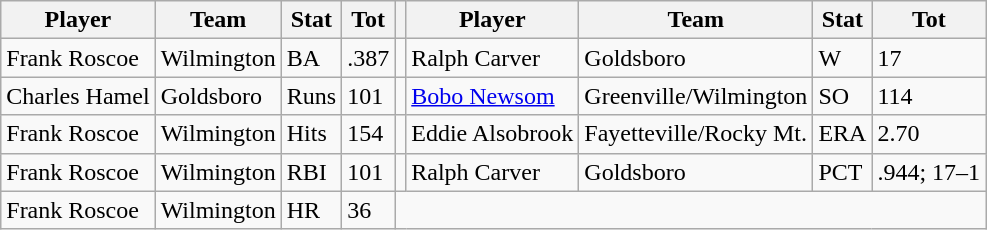<table class="wikitable">
<tr>
<th>Player</th>
<th>Team</th>
<th>Stat</th>
<th>Tot</th>
<th></th>
<th>Player</th>
<th>Team</th>
<th>Stat</th>
<th>Tot</th>
</tr>
<tr>
<td>Frank Roscoe</td>
<td>Wilmington</td>
<td>BA</td>
<td>.387</td>
<td></td>
<td>Ralph Carver</td>
<td>Goldsboro</td>
<td>W</td>
<td>17</td>
</tr>
<tr>
<td>Charles Hamel</td>
<td>Goldsboro</td>
<td>Runs</td>
<td>101</td>
<td></td>
<td><a href='#'>Bobo Newsom</a></td>
<td>Greenville/Wilmington</td>
<td>SO</td>
<td>114</td>
</tr>
<tr>
<td>Frank Roscoe</td>
<td>Wilmington</td>
<td>Hits</td>
<td>154</td>
<td></td>
<td>Eddie Alsobrook</td>
<td>Fayetteville/Rocky Mt.</td>
<td>ERA</td>
<td>2.70</td>
</tr>
<tr>
<td>Frank Roscoe</td>
<td>Wilmington</td>
<td>RBI</td>
<td>101</td>
<td></td>
<td>Ralph Carver</td>
<td>Goldsboro</td>
<td>PCT</td>
<td>.944; 17–1</td>
</tr>
<tr>
<td>Frank Roscoe</td>
<td>Wilmington</td>
<td>HR</td>
<td>36</td>
</tr>
</table>
